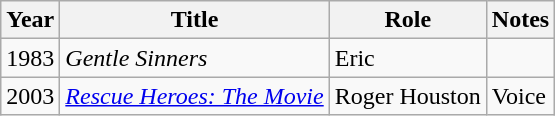<table class="wikitable sortable">
<tr>
<th>Year</th>
<th>Title</th>
<th>Role</th>
<th>Notes</th>
</tr>
<tr>
<td>1983</td>
<td><em>Gentle Sinners</em></td>
<td>Eric</td>
<td></td>
</tr>
<tr>
<td>2003</td>
<td><em><a href='#'>Rescue Heroes: The Movie</a></em></td>
<td>Roger Houston</td>
<td>Voice</td>
</tr>
</table>
